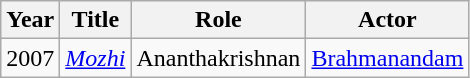<table class="wikitable">
<tr>
<th scope="col">Year</th>
<th scope="col">Title</th>
<th scope="col">Role</th>
<th scope="col">Actor</th>
</tr>
<tr>
<td>2007</td>
<td><em><a href='#'>Mozhi</a></em></td>
<td>Ananthakrishnan</td>
<td><a href='#'>Brahmanandam</a></td>
</tr>
</table>
